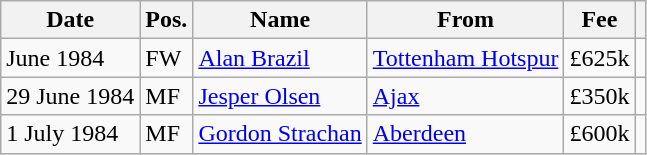<table class="wikitable">
<tr>
<th>Date</th>
<th>Pos.</th>
<th>Name</th>
<th>From</th>
<th>Fee</th>
<th></th>
</tr>
<tr>
<td>June 1984</td>
<td>FW</td>
<td> <a href='#'>Alan Brazil</a></td>
<td><a href='#'>Tottenham Hotspur</a></td>
<td>£625k</td>
<td></td>
</tr>
<tr>
<td>29 June 1984</td>
<td>MF</td>
<td> <a href='#'>Jesper Olsen</a></td>
<td> <a href='#'>Ajax</a></td>
<td>£350k</td>
<td></td>
</tr>
<tr>
<td>1 July 1984</td>
<td>MF</td>
<td> <a href='#'>Gordon Strachan</a></td>
<td> <a href='#'>Aberdeen</a></td>
<td>£600k</td>
<td></td>
</tr>
</table>
